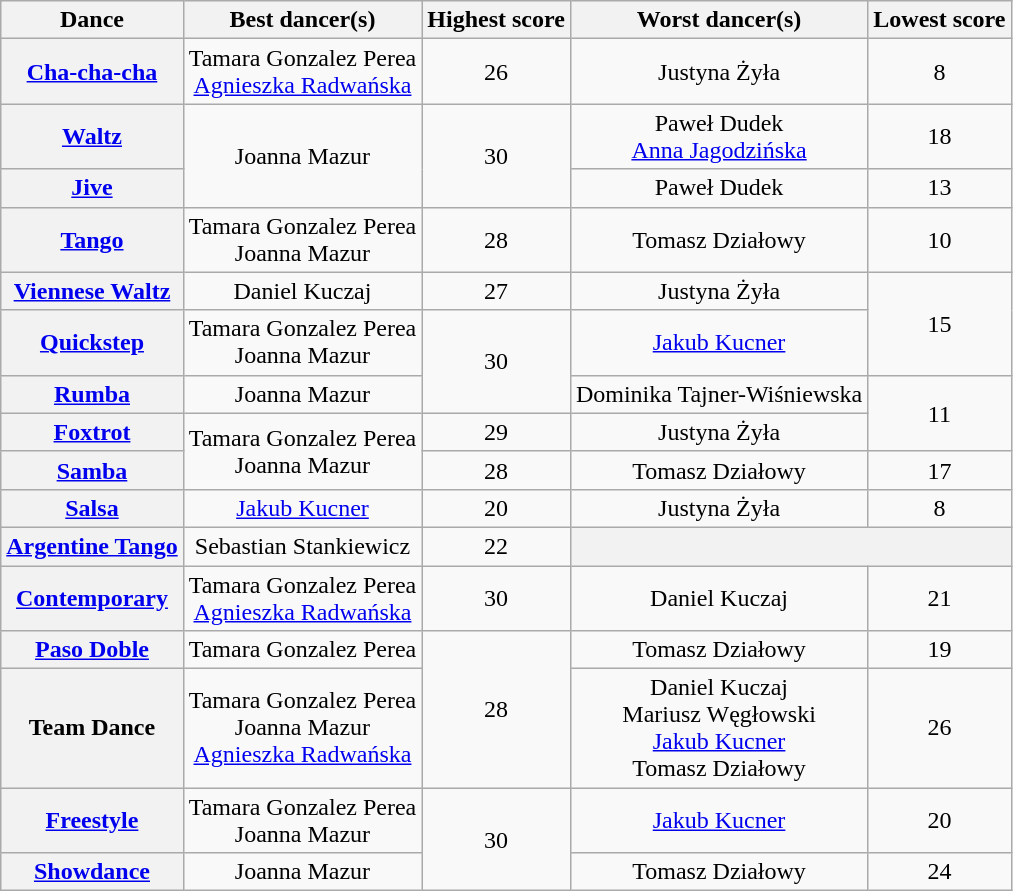<table class="wikitable sortable" style="text-align:center;">
<tr>
<th>Dance</th>
<th>Best dancer(s)</th>
<th>Highest score</th>
<th>Worst dancer(s)</th>
<th>Lowest score</th>
</tr>
<tr>
<th><a href='#'>Cha-cha-cha</a></th>
<td>Tamara Gonzalez Perea<br><a href='#'>Agnieszka Radwańska</a></td>
<td>26</td>
<td>Justyna Żyła</td>
<td>8</td>
</tr>
<tr>
<th><a href='#'>Waltz</a></th>
<td rowspan="2">Joanna Mazur</td>
<td rowspan="2">30</td>
<td>Paweł Dudek<br><a href='#'>Anna Jagodzińska</a></td>
<td>18</td>
</tr>
<tr>
<th><a href='#'>Jive</a></th>
<td>Paweł Dudek</td>
<td>13</td>
</tr>
<tr>
<th><a href='#'>Tango</a></th>
<td>Tamara Gonzalez Perea<br>Joanna Mazur</td>
<td>28</td>
<td>Tomasz Działowy</td>
<td>10</td>
</tr>
<tr>
<th><a href='#'>Viennese Waltz</a></th>
<td>Daniel Kuczaj</td>
<td>27</td>
<td>Justyna Żyła</td>
<td rowspan="2">15</td>
</tr>
<tr>
<th><a href='#'>Quickstep</a></th>
<td>Tamara Gonzalez Perea<br>Joanna Mazur</td>
<td rowspan="2">30</td>
<td><a href='#'>Jakub Kucner</a></td>
</tr>
<tr>
<th><a href='#'>Rumba</a></th>
<td>Joanna Mazur</td>
<td>Dominika Tajner-Wiśniewska</td>
<td rowspan="2">11</td>
</tr>
<tr>
<th><a href='#'>Foxtrot</a></th>
<td rowspan="2">Tamara Gonzalez Perea<br>Joanna Mazur</td>
<td>29</td>
<td>Justyna Żyła</td>
</tr>
<tr>
<th><a href='#'>Samba</a></th>
<td>28</td>
<td>Tomasz Działowy</td>
<td>17</td>
</tr>
<tr>
<th><a href='#'>Salsa</a></th>
<td><a href='#'>Jakub Kucner</a></td>
<td>20</td>
<td>Justyna Żyła</td>
<td>8</td>
</tr>
<tr>
<th><a href='#'>Argentine Tango</a></th>
<td>Sebastian Stankiewicz</td>
<td>22</td>
<th colspan="2"></th>
</tr>
<tr>
<th><a href='#'>Contemporary</a></th>
<td>Tamara Gonzalez Perea<br><a href='#'>Agnieszka Radwańska</a></td>
<td>30</td>
<td>Daniel Kuczaj</td>
<td>21</td>
</tr>
<tr>
<th><a href='#'>Paso Doble</a></th>
<td>Tamara Gonzalez Perea</td>
<td rowspan="2">28</td>
<td>Tomasz Działowy</td>
<td>19</td>
</tr>
<tr>
<th>Team Dance</th>
<td>Tamara Gonzalez Perea<br>Joanna Mazur<br><a href='#'>Agnieszka Radwańska</a></td>
<td>Daniel Kuczaj<br>Mariusz Węgłowski<br><a href='#'>Jakub Kucner</a><br>Tomasz Działowy</td>
<td>26</td>
</tr>
<tr>
<th><a href='#'>Freestyle</a></th>
<td>Tamara Gonzalez Perea<br>Joanna Mazur</td>
<td rowspan="2">30</td>
<td><a href='#'>Jakub Kucner</a></td>
<td>20</td>
</tr>
<tr>
<th><a href='#'>Showdance</a></th>
<td>Joanna Mazur</td>
<td>Tomasz Działowy</td>
<td>24</td>
</tr>
</table>
